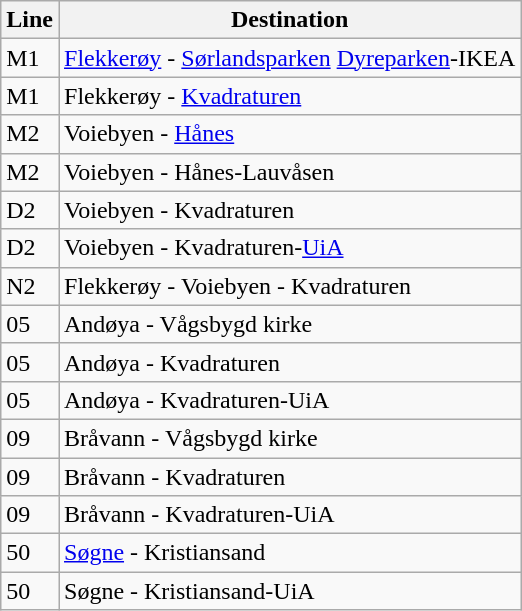<table class="wikitable sortable">
<tr>
<th>Line</th>
<th>Destination </th>
</tr>
<tr>
<td>M1</td>
<td><a href='#'>Flekkerøy</a> - <a href='#'>Sørlandsparken</a> <a href='#'>Dyreparken</a>-IKEA</td>
</tr>
<tr>
<td>M1</td>
<td>Flekkerøy - <a href='#'>Kvadraturen</a></td>
</tr>
<tr>
<td>M2</td>
<td>Voiebyen - <a href='#'>Hånes</a></td>
</tr>
<tr>
<td>M2</td>
<td>Voiebyen - Hånes-Lauvåsen</td>
</tr>
<tr>
<td>D2</td>
<td>Voiebyen - Kvadraturen</td>
</tr>
<tr>
<td>D2</td>
<td>Voiebyen - Kvadraturen-<a href='#'>UiA</a></td>
</tr>
<tr>
<td>N2</td>
<td>Flekkerøy - Voiebyen - Kvadraturen</td>
</tr>
<tr>
<td>05</td>
<td>Andøya - Vågsbygd kirke</td>
</tr>
<tr>
<td>05</td>
<td>Andøya - Kvadraturen</td>
</tr>
<tr>
<td>05</td>
<td>Andøya - Kvadraturen-UiA</td>
</tr>
<tr>
<td>09</td>
<td>Bråvann - Vågsbygd kirke</td>
</tr>
<tr>
<td>09</td>
<td>Bråvann - Kvadraturen</td>
</tr>
<tr>
<td>09</td>
<td>Bråvann - Kvadraturen-UiA</td>
</tr>
<tr>
<td>50</td>
<td><a href='#'>Søgne</a> - Kristiansand</td>
</tr>
<tr>
<td>50</td>
<td>Søgne - Kristiansand-UiA</td>
</tr>
</table>
